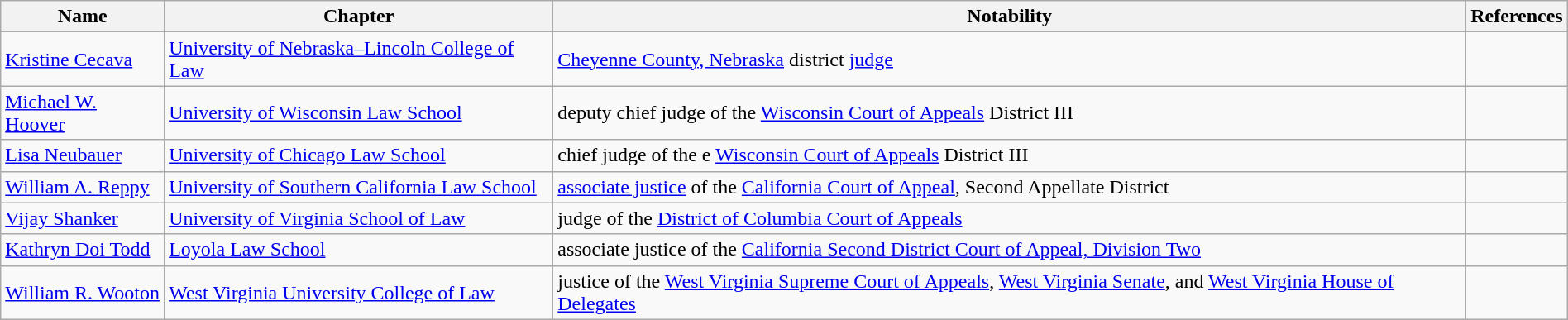<table class="wikitable sortable" style="width:100%;">
<tr>
<th>Name</th>
<th>Chapter</th>
<th>Notability</th>
<th>References</th>
</tr>
<tr>
<td><a href='#'>Kristine Cecava</a></td>
<td><a href='#'>University of Nebraska–Lincoln College of Law</a></td>
<td><a href='#'>Cheyenne County, Nebraska</a> district <a href='#'>judge</a></td>
<td></td>
</tr>
<tr>
<td><a href='#'>Michael W. Hoover</a></td>
<td><a href='#'>University of Wisconsin Law School</a></td>
<td>deputy chief judge of the <a href='#'>Wisconsin Court of Appeals</a> District III</td>
<td></td>
</tr>
<tr>
<td><a href='#'>Lisa Neubauer</a></td>
<td><a href='#'>University of Chicago Law School</a></td>
<td>chief judge of the e <a href='#'>Wisconsin Court of Appeals</a> District III</td>
<td></td>
</tr>
<tr>
<td><a href='#'>William A. Reppy</a></td>
<td><a href='#'>University of Southern California Law School</a></td>
<td><a href='#'>associate justice</a> of the <a href='#'>California Court of Appeal</a>, Second Appellate District</td>
<td></td>
</tr>
<tr>
<td><a href='#'>Vijay Shanker</a></td>
<td><a href='#'>University of Virginia School of Law</a></td>
<td>judge of the <a href='#'>District of Columbia Court of Appeals</a></td>
<td></td>
</tr>
<tr>
<td><a href='#'>Kathryn Doi Todd</a></td>
<td><a href='#'>Loyola Law School</a></td>
<td>associate justice of the <a href='#'>California Second District Court of Appeal, Division Two</a></td>
<td></td>
</tr>
<tr>
<td><a href='#'>William R. Wooton</a></td>
<td><a href='#'>West Virginia University College of Law</a></td>
<td>justice of the <a href='#'>West Virginia Supreme Court of Appeals</a>, <a href='#'>West Virginia Senate</a>, and <a href='#'>West Virginia House of Delegates</a></td>
<td></td>
</tr>
</table>
